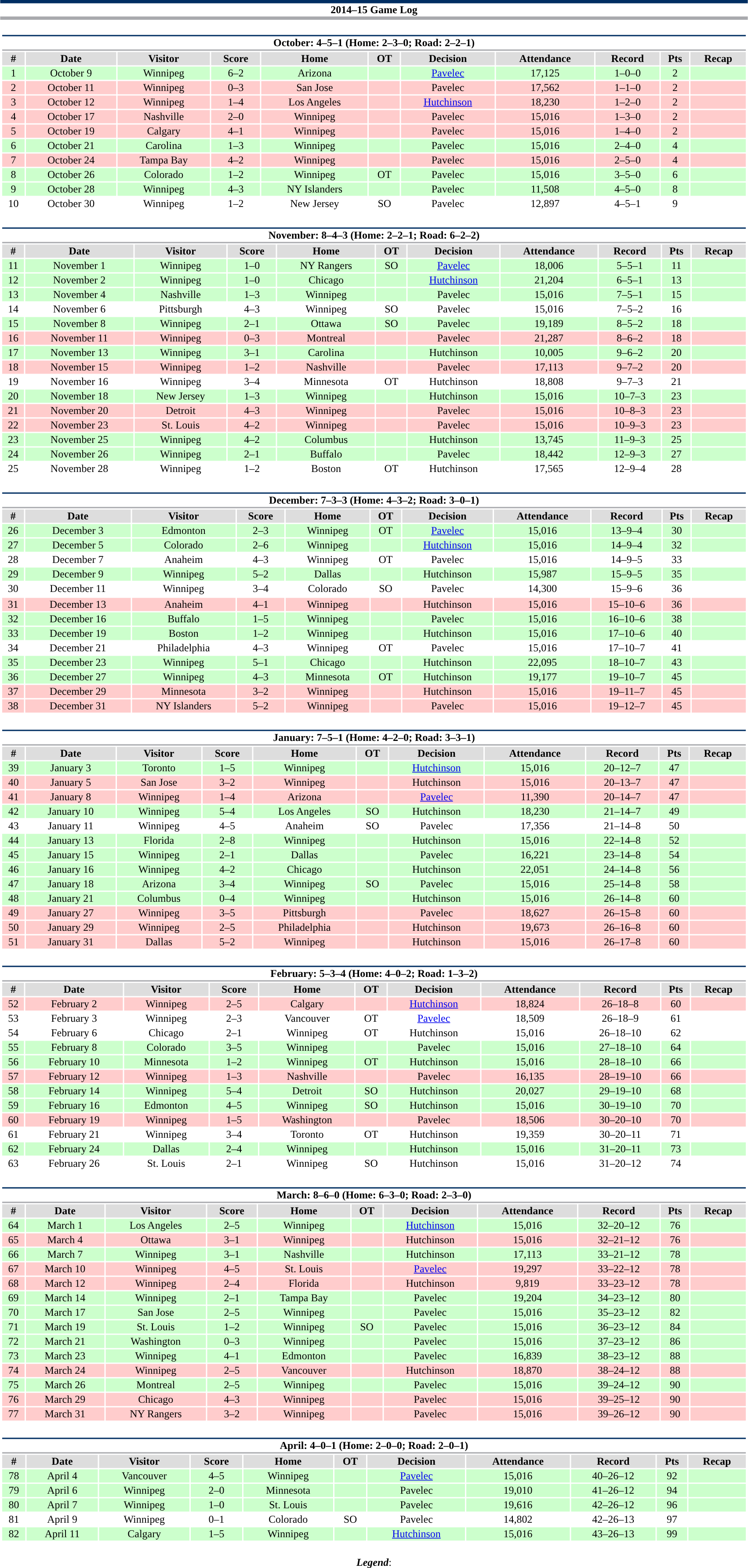<table class="toccolours" style="width:90%; clear:both; margin:1.5em auto; text-align:center;">
<tr>
<th colspan="11" style="background:#fff; border-top:#002E62 5px solid; border-bottom:#A8A9AD 5px solid;">2014–15 Game Log</th>
</tr>
<tr>
<td colspan=11><br><table class="toccolours collapsible collapsed" style="width:100%;">
<tr>
<th colspan="11" style="background:#fff; border-top:#002E62 2px solid; border-bottom:#A8A9AD 2px solid;">October: 4–5–1 (Home: 2–3–0; Road: 2–2–1)</th>
</tr>
<tr style="text-align:center; background:#ddd;">
<th>#</th>
<th>Date</th>
<th>Visitor</th>
<th>Score</th>
<th>Home</th>
<th>OT</th>
<th>Decision</th>
<th>Attendance</th>
<th>Record</th>
<th>Pts</th>
<th>Recap</th>
</tr>
<tr style="text-align:center; background:#cfc;">
<td>1</td>
<td>October 9</td>
<td>Winnipeg</td>
<td>6–2</td>
<td>Arizona</td>
<td></td>
<td><a href='#'>Pavelec</a></td>
<td>17,125</td>
<td>1–0–0</td>
<td>2</td>
<td></td>
</tr>
<tr style="text-align:center; background:#fcc;">
<td>2</td>
<td>October 11</td>
<td>Winnipeg</td>
<td>0–3</td>
<td>San Jose</td>
<td></td>
<td>Pavelec</td>
<td>17,562</td>
<td>1–1–0</td>
<td>2</td>
<td></td>
</tr>
<tr style="text-align:center; background:#fcc;">
<td>3</td>
<td>October 12</td>
<td>Winnipeg</td>
<td>1–4</td>
<td>Los Angeles</td>
<td></td>
<td><a href='#'>Hutchinson</a></td>
<td>18,230</td>
<td>1–2–0</td>
<td>2</td>
<td></td>
</tr>
<tr style="text-align:center; background:#fcc;">
<td>4</td>
<td>October 17</td>
<td>Nashville</td>
<td>2–0</td>
<td>Winnipeg</td>
<td></td>
<td>Pavelec</td>
<td>15,016</td>
<td>1–3–0</td>
<td>2</td>
<td></td>
</tr>
<tr style="text-align:center; background:#fcc;">
<td>5</td>
<td>October 19</td>
<td>Calgary</td>
<td>4–1</td>
<td>Winnipeg</td>
<td></td>
<td>Pavelec</td>
<td>15,016</td>
<td>1–4–0</td>
<td>2</td>
<td></td>
</tr>
<tr style="text-align:center; background:#cfc;">
<td>6</td>
<td>October 21</td>
<td>Carolina</td>
<td>1–3</td>
<td>Winnipeg</td>
<td></td>
<td>Pavelec</td>
<td>15,016</td>
<td>2–4–0</td>
<td>4</td>
<td></td>
</tr>
<tr style="text-align:center; background:#fcc;">
<td>7</td>
<td>October 24</td>
<td>Tampa Bay</td>
<td>4–2</td>
<td>Winnipeg</td>
<td></td>
<td>Pavelec</td>
<td>15,016</td>
<td>2–5–0</td>
<td>4</td>
<td></td>
</tr>
<tr style="text-align:center; background:#cfc;">
<td>8</td>
<td>October 26</td>
<td>Colorado</td>
<td>1–2</td>
<td>Winnipeg</td>
<td>OT</td>
<td>Pavelec</td>
<td>15,016</td>
<td>3–5–0</td>
<td>6</td>
<td></td>
</tr>
<tr style="text-align:center; background:#cfc;">
<td>9</td>
<td>October 28</td>
<td>Winnipeg</td>
<td>4–3</td>
<td>NY Islanders</td>
<td></td>
<td>Pavelec</td>
<td>11,508</td>
<td>4–5–0</td>
<td>8</td>
<td></td>
</tr>
<tr style="text-align:center;background:#fff;">
<td>10</td>
<td>October 30</td>
<td>Winnipeg</td>
<td>1–2</td>
<td>New Jersey</td>
<td>SO</td>
<td>Pavelec</td>
<td>12,897</td>
<td>4–5–1</td>
<td>9</td>
<td></td>
</tr>
</table>
</td>
</tr>
<tr>
<td colspan=11><br><table class="toccolours collapsible collapsed" style="width:100%;">
<tr>
<th colspan="11" style="background:#fff; border-top:#002E62 2px solid; border-bottom:#A8A9AD 2px solid;">November: 8–4–3 (Home: 2–2–1; Road: 6–2–2)</th>
</tr>
<tr style="text-align:center; background:#ddd;">
<th>#</th>
<th>Date</th>
<th>Visitor</th>
<th>Score</th>
<th>Home</th>
<th>OT</th>
<th>Decision</th>
<th>Attendance</th>
<th>Record</th>
<th>Pts</th>
<th>Recap</th>
</tr>
<tr style="text-align:center; background:#cfc;">
<td>11</td>
<td>November 1</td>
<td>Winnipeg</td>
<td>1–0</td>
<td>NY Rangers</td>
<td>SO</td>
<td><a href='#'>Pavelec</a></td>
<td>18,006</td>
<td>5–5–1</td>
<td>11</td>
<td></td>
</tr>
<tr style="text-align:center; background:#cfc;">
<td>12</td>
<td>November 2</td>
<td>Winnipeg</td>
<td>1–0</td>
<td>Chicago</td>
<td></td>
<td><a href='#'>Hutchinson</a></td>
<td>21,204</td>
<td>6–5–1</td>
<td>13</td>
<td></td>
</tr>
<tr style="text-align:center; background:#cfc;">
<td>13</td>
<td>November 4</td>
<td>Nashville</td>
<td>1–3</td>
<td>Winnipeg</td>
<td></td>
<td>Pavelec</td>
<td>15,016</td>
<td>7–5–1</td>
<td>15</td>
<td></td>
</tr>
<tr style="text-align:center; background:#fff;">
<td>14</td>
<td>November 6</td>
<td>Pittsburgh</td>
<td>4–3</td>
<td>Winnipeg</td>
<td>SO</td>
<td>Pavelec</td>
<td>15,016</td>
<td>7–5–2</td>
<td>16</td>
<td></td>
</tr>
<tr style="text-align:center; background:#cfc;">
<td>15</td>
<td>November 8</td>
<td>Winnipeg</td>
<td>2–1</td>
<td>Ottawa</td>
<td>SO</td>
<td>Pavelec</td>
<td>19,189</td>
<td>8–5–2</td>
<td>18</td>
<td></td>
</tr>
<tr style="text-align:center; background:#fcc;">
<td>16</td>
<td>November 11</td>
<td>Winnipeg</td>
<td>0–3</td>
<td>Montreal</td>
<td></td>
<td>Pavelec</td>
<td>21,287</td>
<td>8–6–2</td>
<td>18</td>
<td></td>
</tr>
<tr style="text-align:center; background:#cfc;">
<td>17</td>
<td>November 13</td>
<td>Winnipeg</td>
<td>3–1</td>
<td>Carolina</td>
<td></td>
<td>Hutchinson</td>
<td>10,005</td>
<td>9–6–2</td>
<td>20</td>
<td></td>
</tr>
<tr style="text-align:center; background:#fcc;">
<td>18</td>
<td>November 15</td>
<td>Winnipeg</td>
<td>1–2</td>
<td>Nashville</td>
<td></td>
<td>Pavelec</td>
<td>17,113</td>
<td>9–7–2</td>
<td>20</td>
<td></td>
</tr>
<tr style="text-align:center; background:#fff;">
<td>19</td>
<td>November 16</td>
<td>Winnipeg</td>
<td>3–4</td>
<td>Minnesota</td>
<td>OT</td>
<td>Hutchinson</td>
<td>18,808</td>
<td>9–7–3</td>
<td>21</td>
<td></td>
</tr>
<tr style="text-align:center;background:#cfc;">
<td>20</td>
<td>November 18</td>
<td>New Jersey</td>
<td>1–3</td>
<td>Winnipeg</td>
<td></td>
<td>Hutchinson</td>
<td>15,016</td>
<td>10–7–3</td>
<td>23</td>
<td></td>
</tr>
<tr style="text-align:center; background:#fcc;">
<td>21</td>
<td>November 20</td>
<td>Detroit</td>
<td>4–3</td>
<td>Winnipeg</td>
<td></td>
<td>Pavelec</td>
<td>15,016</td>
<td>10–8–3</td>
<td>23</td>
<td></td>
</tr>
<tr style="text-align:center; background:#fcc;">
<td>22</td>
<td>November 23</td>
<td>St. Louis</td>
<td>4–2</td>
<td>Winnipeg</td>
<td></td>
<td>Pavelec</td>
<td>15,016</td>
<td>10–9–3</td>
<td>23</td>
<td></td>
</tr>
<tr style="text-align:center; background:#cfc;">
<td>23</td>
<td>November 25</td>
<td>Winnipeg</td>
<td>4–2</td>
<td>Columbus</td>
<td></td>
<td>Hutchinson</td>
<td>13,745</td>
<td>11–9–3</td>
<td>25</td>
<td></td>
</tr>
<tr style="text-align:center; background:#cfc;">
<td>24</td>
<td>November 26</td>
<td>Winnipeg</td>
<td>2–1</td>
<td>Buffalo</td>
<td></td>
<td>Pavelec</td>
<td>18,442</td>
<td>12–9–3</td>
<td>27</td>
<td></td>
</tr>
<tr style="text-align:center; background:#fff;">
<td>25</td>
<td>November 28</td>
<td>Winnipeg</td>
<td>1–2</td>
<td>Boston</td>
<td>OT</td>
<td>Hutchinson</td>
<td>17,565</td>
<td>12–9–4</td>
<td>28</td>
<td></td>
</tr>
</table>
</td>
</tr>
<tr>
<td colspan=11><br><table class="toccolours collapsible collapsed" style="width:100%;">
<tr>
<th colspan="11" style="background:#fff; border-top:#002E62 2px solid; border-bottom:#A8A9AD 2px solid;">December: 7–3–3 (Home: 4–3–2; Road: 3–0–1)</th>
</tr>
<tr style="text-align:center; background:#ddd;">
<th>#</th>
<th>Date</th>
<th>Visitor</th>
<th>Score</th>
<th>Home</th>
<th>OT</th>
<th>Decision</th>
<th>Attendance</th>
<th>Record</th>
<th>Pts</th>
<th>Recap</th>
</tr>
<tr style="text-align:center; background:#cfc;">
<td>26</td>
<td>December 3</td>
<td>Edmonton</td>
<td>2–3</td>
<td>Winnipeg</td>
<td>OT</td>
<td><a href='#'>Pavelec</a></td>
<td>15,016</td>
<td>13–9–4</td>
<td>30</td>
<td></td>
</tr>
<tr style="text-align:center; background:#cfc;">
<td>27</td>
<td>December 5</td>
<td>Colorado</td>
<td>2–6</td>
<td>Winnipeg</td>
<td></td>
<td><a href='#'>Hutchinson</a></td>
<td>15,016</td>
<td>14–9–4</td>
<td>32</td>
<td></td>
</tr>
<tr style="text-align:center; background:#fff;">
<td>28</td>
<td>December 7</td>
<td>Anaheim</td>
<td>4–3</td>
<td>Winnipeg</td>
<td>OT</td>
<td>Pavelec</td>
<td>15,016</td>
<td>14–9–5</td>
<td>33</td>
<td></td>
</tr>
<tr style="text-align:center; background:#cfc;">
<td>29</td>
<td>December 9</td>
<td>Winnipeg</td>
<td>5–2</td>
<td>Dallas</td>
<td></td>
<td>Hutchinson</td>
<td>15,987</td>
<td>15–9–5</td>
<td>35</td>
<td></td>
</tr>
<tr style="text-align:center; background:#fff;">
<td>30</td>
<td>December 11</td>
<td>Winnipeg</td>
<td>3–4</td>
<td>Colorado</td>
<td>SO</td>
<td>Pavelec</td>
<td>14,300</td>
<td>15–9–6</td>
<td>36</td>
<td></td>
</tr>
<tr style="text-align:center;">
</tr>
<tr style="text-align:center; background:#fcc;">
<td>31</td>
<td>December 13</td>
<td>Anaheim</td>
<td>4–1</td>
<td>Winnipeg</td>
<td></td>
<td>Hutchinson</td>
<td>15,016</td>
<td>15–10–6</td>
<td>36</td>
<td></td>
</tr>
<tr style="text-align:center; background:#cfc;">
<td>32</td>
<td>December 16</td>
<td>Buffalo</td>
<td>1–5</td>
<td>Winnipeg</td>
<td></td>
<td>Pavelec</td>
<td>15,016</td>
<td>16–10–6</td>
<td>38</td>
<td></td>
</tr>
<tr style="text-align:center; background:#cfc;">
<td>33</td>
<td>December 19</td>
<td>Boston</td>
<td>1–2</td>
<td>Winnipeg</td>
<td></td>
<td>Hutchinson</td>
<td>15,016</td>
<td>17–10–6</td>
<td>40</td>
<td></td>
</tr>
<tr style="text-align:center; background:#fff;">
<td>34</td>
<td>December 21</td>
<td>Philadelphia</td>
<td>4–3</td>
<td>Winnipeg</td>
<td>OT</td>
<td>Pavelec</td>
<td>15,016</td>
<td>17–10–7</td>
<td>41</td>
<td></td>
</tr>
<tr style="text-align:center; background:#cfc;">
<td>35</td>
<td>December 23</td>
<td>Winnipeg</td>
<td>5–1</td>
<td>Chicago</td>
<td></td>
<td>Hutchinson</td>
<td>22,095</td>
<td>18–10–7</td>
<td>43</td>
<td></td>
</tr>
<tr style="text-align:center; background:#cfc;">
<td>36</td>
<td>December 27</td>
<td>Winnipeg</td>
<td>4–3</td>
<td>Minnesota</td>
<td>OT</td>
<td>Hutchinson</td>
<td>19,177</td>
<td>19–10–7</td>
<td>45</td>
<td></td>
</tr>
<tr style="text-align:center; background:#fcc;">
<td>37</td>
<td>December 29</td>
<td>Minnesota</td>
<td>3–2</td>
<td>Winnipeg</td>
<td></td>
<td>Hutchinson</td>
<td>15,016</td>
<td>19–11–7</td>
<td>45</td>
<td></td>
</tr>
<tr style="text-align:center; background:#fcc;">
<td>38</td>
<td>December 31</td>
<td>NY Islanders</td>
<td>5–2</td>
<td>Winnipeg</td>
<td></td>
<td>Pavelec</td>
<td>15,016</td>
<td>19–12–7</td>
<td>45</td>
<td></td>
</tr>
</table>
</td>
</tr>
<tr>
<td colspan=11><br><table class="toccolours collapsible collapsed" style="width:100%;">
<tr>
<th colspan="11" style="background:#fff; border-top:#002E62 2px solid; border-bottom:#A8A9AD 2px solid;">January: 7–5–1 (Home: 4–2–0; Road: 3–3–1)</th>
</tr>
<tr style="text-align:center; background:#ddd;">
<th>#</th>
<th>Date</th>
<th>Visitor</th>
<th>Score</th>
<th>Home</th>
<th>OT</th>
<th>Decision</th>
<th>Attendance</th>
<th>Record</th>
<th>Pts</th>
<th>Recap</th>
</tr>
<tr style="text-align:center; background:#cfc;">
<td>39</td>
<td>January 3</td>
<td>Toronto</td>
<td>1–5</td>
<td>Winnipeg</td>
<td></td>
<td><a href='#'>Hutchinson</a></td>
<td>15,016</td>
<td>20–12–7</td>
<td>47</td>
<td></td>
</tr>
<tr style="text-align:center; background:#fcc;">
<td>40</td>
<td>January 5</td>
<td>San Jose</td>
<td>3–2</td>
<td>Winnipeg</td>
<td></td>
<td>Hutchinson</td>
<td>15,016</td>
<td>20–13–7</td>
<td>47</td>
<td></td>
</tr>
<tr style="text-align:center; background:#fcc;">
<td>41</td>
<td>January 8</td>
<td>Winnipeg</td>
<td>1–4</td>
<td>Arizona</td>
<td></td>
<td><a href='#'>Pavelec</a></td>
<td>11,390</td>
<td>20–14–7</td>
<td>47</td>
<td></td>
</tr>
<tr style="text-align:center; background:#cfc;">
<td>42</td>
<td>January 10</td>
<td>Winnipeg</td>
<td>5–4</td>
<td>Los Angeles</td>
<td>SO</td>
<td>Hutchinson</td>
<td>18,230</td>
<td>21–14–7</td>
<td>49</td>
<td></td>
</tr>
<tr style="text-align:center; background:#fff;">
<td>43</td>
<td>January 11</td>
<td>Winnipeg</td>
<td>4–5</td>
<td>Anaheim</td>
<td>SO</td>
<td>Pavelec</td>
<td>17,356</td>
<td>21–14–8</td>
<td>50</td>
<td></td>
</tr>
<tr style="text-align:center; background:#cfc;">
<td>44</td>
<td>January 13</td>
<td>Florida</td>
<td>2–8</td>
<td>Winnipeg</td>
<td></td>
<td>Hutchinson</td>
<td>15,016</td>
<td>22–14–8</td>
<td>52</td>
<td></td>
</tr>
<tr style="text-align:center; background:#cfc;">
<td>45</td>
<td>January 15</td>
<td>Winnipeg</td>
<td>2–1</td>
<td>Dallas</td>
<td></td>
<td>Pavelec</td>
<td>16,221</td>
<td>23–14–8</td>
<td>54</td>
<td></td>
</tr>
<tr style="text-align:center; background:#cfc;">
<td>46</td>
<td>January 16</td>
<td>Winnipeg</td>
<td>4–2</td>
<td>Chicago</td>
<td></td>
<td>Hutchinson</td>
<td>22,051</td>
<td>24–14–8</td>
<td>56</td>
<td></td>
</tr>
<tr style="text-align:center; background:#cfc;">
<td>47</td>
<td>January 18</td>
<td>Arizona</td>
<td>3–4</td>
<td>Winnipeg</td>
<td>SO</td>
<td>Pavelec</td>
<td>15,016</td>
<td>25–14–8</td>
<td>58</td>
<td></td>
</tr>
<tr style="text-align:center; background:#cfc;">
<td>48</td>
<td>January 21</td>
<td>Columbus</td>
<td>0–4</td>
<td>Winnipeg</td>
<td></td>
<td>Hutchinson</td>
<td>15,016</td>
<td>26–14–8</td>
<td>60</td>
<td></td>
</tr>
<tr style="text-align:center; background:#fcc;">
<td>49</td>
<td>January 27</td>
<td>Winnipeg</td>
<td>3–5</td>
<td>Pittsburgh</td>
<td></td>
<td>Pavelec</td>
<td>18,627</td>
<td>26–15–8</td>
<td>60</td>
<td></td>
</tr>
<tr style="text-align:center; background:#fcc;">
<td>50</td>
<td>January 29</td>
<td>Winnipeg</td>
<td>2–5</td>
<td>Philadelphia</td>
<td></td>
<td>Hutchinson</td>
<td>19,673</td>
<td>26–16–8</td>
<td>60</td>
<td></td>
</tr>
<tr style="text-align:center; background:#fcc;">
<td>51</td>
<td>January 31</td>
<td>Dallas</td>
<td>5–2</td>
<td>Winnipeg</td>
<td></td>
<td>Hutchinson</td>
<td>15,016</td>
<td>26–17–8</td>
<td>60</td>
<td></td>
</tr>
</table>
</td>
</tr>
<tr>
<td colspan=11><br><table class="toccolours collapsible collapsed" style="width:100%;">
<tr>
<th colspan="11" style="background:#fff; border-top:#002E62 2px solid; border-bottom:#A8A9AD 2px solid;">February: 5–3–4 (Home: 4–0–2; Road: 1–3–2)</th>
</tr>
<tr style="text-align:center; background:#ddd;">
<th>#</th>
<th>Date</th>
<th>Visitor</th>
<th>Score</th>
<th>Home</th>
<th>OT</th>
<th>Decision</th>
<th>Attendance</th>
<th>Record</th>
<th>Pts</th>
<th>Recap</th>
</tr>
<tr style="text-align:center; background:#fcc;">
<td>52</td>
<td>February 2</td>
<td>Winnipeg</td>
<td>2–5</td>
<td>Calgary</td>
<td></td>
<td><a href='#'>Hutchinson</a></td>
<td>18,824</td>
<td>26–18–8</td>
<td>60</td>
<td></td>
</tr>
<tr style="text-align:center; background:#fff;">
<td>53</td>
<td>February 3</td>
<td>Winnipeg</td>
<td>2–3</td>
<td>Vancouver</td>
<td>OT</td>
<td><a href='#'>Pavelec</a></td>
<td>18,509</td>
<td>26–18–9</td>
<td>61</td>
<td></td>
</tr>
<tr style="text-align:center; background:#fff;">
<td>54</td>
<td>February 6</td>
<td>Chicago</td>
<td>2–1</td>
<td>Winnipeg</td>
<td>OT</td>
<td>Hutchinson</td>
<td>15,016</td>
<td>26–18–10</td>
<td>62</td>
<td></td>
</tr>
<tr style="text-align:center; background:#cfc;">
<td>55</td>
<td>February 8</td>
<td>Colorado</td>
<td>3–5</td>
<td>Winnipeg</td>
<td></td>
<td>Pavelec</td>
<td>15,016</td>
<td>27–18–10</td>
<td>64</td>
<td></td>
</tr>
<tr style="text-align:center; background:#cfc;">
<td>56</td>
<td>February 10</td>
<td>Minnesota</td>
<td>1–2</td>
<td>Winnipeg</td>
<td>OT</td>
<td>Hutchinson</td>
<td>15,016</td>
<td>28–18–10</td>
<td>66</td>
<td></td>
</tr>
<tr style="text-align:center; background:#fcc;">
<td>57</td>
<td>February 12</td>
<td>Winnipeg</td>
<td>1–3</td>
<td>Nashville</td>
<td></td>
<td>Pavelec</td>
<td>16,135</td>
<td>28–19–10</td>
<td>66</td>
<td></td>
</tr>
<tr style="text-align:center; background:#cfc;">
<td>58</td>
<td>February 14</td>
<td>Winnipeg</td>
<td>5–4</td>
<td>Detroit</td>
<td>SO</td>
<td>Hutchinson</td>
<td>20,027</td>
<td>29–19–10</td>
<td>68</td>
<td></td>
</tr>
<tr style="text-align:center; background:#cfc;">
<td>59</td>
<td>February 16</td>
<td>Edmonton</td>
<td>4–5</td>
<td>Winnipeg</td>
<td>SO</td>
<td>Hutchinson</td>
<td>15,016</td>
<td>30–19–10</td>
<td>70</td>
<td></td>
</tr>
<tr style="text-align:center; background:#fcc;">
<td>60</td>
<td>February 19</td>
<td>Winnipeg</td>
<td>1–5</td>
<td>Washington</td>
<td></td>
<td>Pavelec</td>
<td>18,506</td>
<td>30–20–10</td>
<td>70</td>
<td></td>
</tr>
<tr style="text-align:center; background:#fff;">
<td>61</td>
<td>February 21</td>
<td>Winnipeg</td>
<td>3–4</td>
<td>Toronto</td>
<td>OT</td>
<td>Hutchinson</td>
<td>19,359</td>
<td>30–20–11</td>
<td>71</td>
<td></td>
</tr>
<tr style="text-align:center; background:#cfc;">
<td>62</td>
<td>February 24</td>
<td>Dallas</td>
<td>2–4</td>
<td>Winnipeg</td>
<td></td>
<td>Hutchinson</td>
<td>15,016</td>
<td>31–20–11</td>
<td>73</td>
<td></td>
</tr>
<tr style="text-align:center; background:#fff;">
<td>63</td>
<td>February 26</td>
<td>St. Louis</td>
<td>2–1</td>
<td>Winnipeg</td>
<td>SO</td>
<td>Hutchinson</td>
<td>15,016</td>
<td>31–20–12</td>
<td>74</td>
<td></td>
</tr>
</table>
</td>
</tr>
<tr>
<td colspan=11><br><table class="toccolours collapsible collapsed" style="width:100%;">
<tr>
<th colspan="11" style="background:#fff; border-top:#002E62 2px solid; border-bottom:#A8A9AD 2px solid;">March: 8–6–0 (Home: 6–3–0; Road: 2–3–0)</th>
</tr>
<tr style="text-align:center; background:#ddd;">
<th>#</th>
<th>Date</th>
<th>Visitor</th>
<th>Score</th>
<th>Home</th>
<th>OT</th>
<th>Decision</th>
<th>Attendance</th>
<th>Record</th>
<th>Pts</th>
<th>Recap</th>
</tr>
<tr style="text-align:center; background:#cfc;">
<td>64</td>
<td>March 1</td>
<td>Los Angeles</td>
<td>2–5</td>
<td>Winnipeg</td>
<td></td>
<td><a href='#'>Hutchinson</a></td>
<td>15,016</td>
<td>32–20–12</td>
<td>76</td>
<td></td>
</tr>
<tr style="text-align:center; background:#fcc;">
<td>65</td>
<td>March 4</td>
<td>Ottawa</td>
<td>3–1</td>
<td>Winnipeg</td>
<td></td>
<td>Hutchinson</td>
<td>15,016</td>
<td>32–21–12</td>
<td>76</td>
<td></td>
</tr>
<tr style="text-align:center; background:#cfc;">
<td>66</td>
<td>March 7</td>
<td>Winnipeg</td>
<td>3–1</td>
<td>Nashville</td>
<td></td>
<td>Hutchinson</td>
<td>17,113</td>
<td>33–21–12</td>
<td>78</td>
<td></td>
</tr>
<tr style="text-align:center; background:#fcc;">
<td>67</td>
<td>March 10</td>
<td>Winnipeg</td>
<td>4–5</td>
<td>St. Louis</td>
<td></td>
<td><a href='#'>Pavelec</a></td>
<td>19,297</td>
<td>33–22–12</td>
<td>78</td>
<td></td>
</tr>
<tr style="text-align:center; background:#fcc;">
<td>68</td>
<td>March 12</td>
<td>Winnipeg</td>
<td>2–4</td>
<td>Florida</td>
<td></td>
<td>Hutchinson</td>
<td>9,819</td>
<td>33–23–12</td>
<td>78</td>
<td></td>
</tr>
<tr style="text-align:center; background:#cfc;">
<td>69</td>
<td>March 14</td>
<td>Winnipeg</td>
<td>2–1</td>
<td>Tampa Bay</td>
<td></td>
<td>Pavelec</td>
<td>19,204</td>
<td>34–23–12</td>
<td>80</td>
<td></td>
</tr>
<tr style="text-align:center; background:#cfc;">
<td>70</td>
<td>March 17</td>
<td>San Jose</td>
<td>2–5</td>
<td>Winnipeg</td>
<td></td>
<td>Pavelec</td>
<td>15,016</td>
<td>35–23–12</td>
<td>82</td>
<td></td>
</tr>
<tr style="text-align:center; background:#cfc;">
<td>71</td>
<td>March 19</td>
<td>St. Louis</td>
<td>1–2</td>
<td>Winnipeg</td>
<td>SO</td>
<td>Pavelec</td>
<td>15,016</td>
<td>36–23–12</td>
<td>84</td>
<td></td>
</tr>
<tr style="text-align:center; background:#cfc;">
<td>72</td>
<td>March 21</td>
<td>Washington</td>
<td>0–3</td>
<td>Winnipeg</td>
<td></td>
<td>Pavelec</td>
<td>15,016</td>
<td>37–23–12</td>
<td>86</td>
<td></td>
</tr>
<tr style="text-align:center; background:#cfc;">
<td>73</td>
<td>March 23</td>
<td>Winnipeg</td>
<td>4–1</td>
<td>Edmonton</td>
<td></td>
<td>Pavelec</td>
<td>16,839</td>
<td>38–23–12</td>
<td>88</td>
<td></td>
</tr>
<tr style="text-align:center; background:#fcc;">
<td>74</td>
<td>March 24</td>
<td>Winnipeg</td>
<td>2–5</td>
<td>Vancouver</td>
<td></td>
<td>Hutchinson</td>
<td>18,870</td>
<td>38–24–12</td>
<td>88</td>
<td></td>
</tr>
<tr style="text-align:center; background:#cfc;">
<td>75</td>
<td>March 26</td>
<td>Montreal</td>
<td>2–5</td>
<td>Winnipeg</td>
<td></td>
<td>Pavelec</td>
<td>15,016</td>
<td>39–24–12</td>
<td>90</td>
<td></td>
</tr>
<tr style="text-align:center; background:#fcc;">
<td>76</td>
<td>March 29</td>
<td>Chicago</td>
<td>4–3</td>
<td>Winnipeg</td>
<td></td>
<td>Pavelec</td>
<td>15,016</td>
<td>39–25–12</td>
<td>90</td>
<td></td>
</tr>
<tr style="text-align:center; background:#fcc;">
<td>77</td>
<td>March 31</td>
<td>NY Rangers</td>
<td>3–2</td>
<td>Winnipeg</td>
<td></td>
<td>Pavelec</td>
<td>15,016</td>
<td>39–26–12</td>
<td>90</td>
<td></td>
</tr>
</table>
</td>
</tr>
<tr>
<td colspan=11><br><table class="toccolours collapsible collapsed" style="width:100%;">
<tr>
<th colspan="11" style="background:#fff; border-top:#002E62 2px solid; border-bottom:#A8A9AD 2px solid;">April: 4–0–1 (Home: 2–0–0; Road: 2–0–1)</th>
</tr>
<tr style="text-align:center; background:#ddd;">
<th>#</th>
<th>Date</th>
<th>Visitor</th>
<th>Score</th>
<th>Home</th>
<th>OT</th>
<th>Decision</th>
<th>Attendance</th>
<th>Record</th>
<th>Pts</th>
<th>Recap</th>
</tr>
<tr style="text-align:center; background:#cfc;">
<td>78</td>
<td>April 4</td>
<td>Vancouver</td>
<td>4–5</td>
<td>Winnipeg</td>
<td></td>
<td><a href='#'>Pavelec</a></td>
<td>15,016</td>
<td>40–26–12</td>
<td>92</td>
<td></td>
</tr>
<tr style="text-align:center; background:#cfc;">
<td>79</td>
<td>April 6</td>
<td>Winnipeg</td>
<td>2–0</td>
<td>Minnesota</td>
<td></td>
<td>Pavelec</td>
<td>19,010</td>
<td>41–26–12</td>
<td>94</td>
<td></td>
</tr>
<tr style="text-align:center; background:#cfc;">
<td>80</td>
<td>April 7</td>
<td>Winnipeg</td>
<td>1–0</td>
<td>St. Louis</td>
<td></td>
<td>Pavelec</td>
<td>19,616</td>
<td>42–26–12</td>
<td>96</td>
<td></td>
</tr>
<tr style="text-align:center; background:#fff;">
<td>81</td>
<td>April 9</td>
<td>Winnipeg</td>
<td>0–1</td>
<td>Colorado</td>
<td>SO</td>
<td>Pavelec</td>
<td>14,802</td>
<td>42–26–13</td>
<td>97</td>
<td></td>
</tr>
<tr style="text-align:center; background:#cfc;">
<td>82</td>
<td>April 11</td>
<td>Calgary</td>
<td>1–5</td>
<td>Winnipeg</td>
<td></td>
<td><a href='#'>Hutchinson</a></td>
<td>15,016</td>
<td>43–26–13</td>
<td>99</td>
<td></td>
</tr>
</table>
</td>
</tr>
<tr>
<td colspan="11" style="text-align:center;"><br><strong><em>Legend</em></strong>:


</td>
</tr>
</table>
